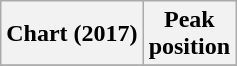<table class="wikitable plainrowheaders">
<tr>
<th>Chart (2017)</th>
<th>Peak<br>position</th>
</tr>
<tr>
</tr>
</table>
